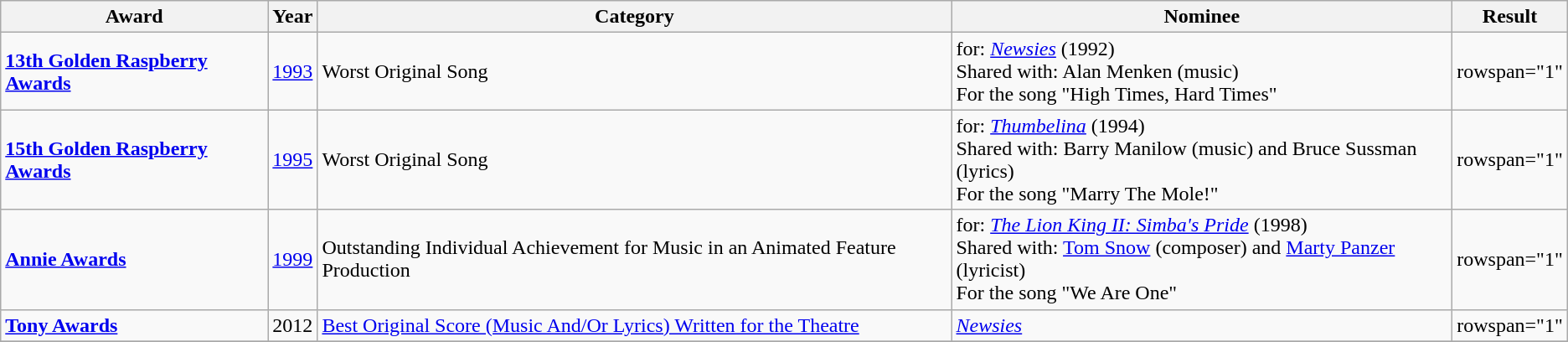<table class="wikitable">
<tr>
<th>Award</th>
<th>Year</th>
<th>Category</th>
<th>Nominee</th>
<th>Result</th>
</tr>
<tr>
<td><strong><a href='#'>13th Golden Raspberry Awards</a></strong></td>
<td><a href='#'>1993</a></td>
<td>Worst Original Song</td>
<td>for: <em><a href='#'>Newsies</a></em> (1992)<br>Shared with:
Alan Menken (music) <br>For the song "High Times, Hard Times"</td>
<td>rowspan="1" </td>
</tr>
<tr>
<td><strong><a href='#'>15th Golden Raspberry Awards</a></strong></td>
<td><a href='#'>1995</a></td>
<td>Worst Original Song</td>
<td>for: <em><a href='#'>Thumbelina</a></em> (1994)<br>Shared with: Barry Manilow (music) and Bruce Sussman (lyrics) <br> For the song "Marry The Mole!"</td>
<td>rowspan="1" </td>
</tr>
<tr>
<td><strong><a href='#'>Annie Awards</a></strong></td>
<td><a href='#'>1999</a></td>
<td>Outstanding Individual Achievement for Music in an Animated Feature Production</td>
<td>for: <em><a href='#'>The Lion King II: Simba's Pride</a></em> (1998)<br>Shared with: <a href='#'>Tom Snow</a> (composer) and <a href='#'>Marty Panzer</a> (lyricist) <br> For the song "We Are One"</td>
<td>rowspan="1" </td>
</tr>
<tr>
<td><strong><a href='#'>Tony Awards</a></strong></td>
<td>2012</td>
<td><a href='#'>Best Original Score (Music And/Or Lyrics) Written for the Theatre</a></td>
<td><em><a href='#'>Newsies</a></em></td>
<td>rowspan="1" </td>
</tr>
<tr>
</tr>
</table>
